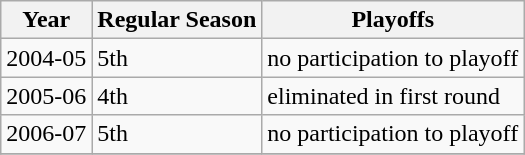<table class="wikitable">
<tr>
<th>Year</th>
<th>Regular Season</th>
<th>Playoffs</th>
</tr>
<tr>
<td>2004-05</td>
<td>5th</td>
<td>no participation to playoff</td>
</tr>
<tr>
<td>2005-06</td>
<td>4th</td>
<td>eliminated in first round</td>
</tr>
<tr>
<td>2006-07</td>
<td>5th</td>
<td>no participation to playoff</td>
</tr>
<tr>
</tr>
</table>
